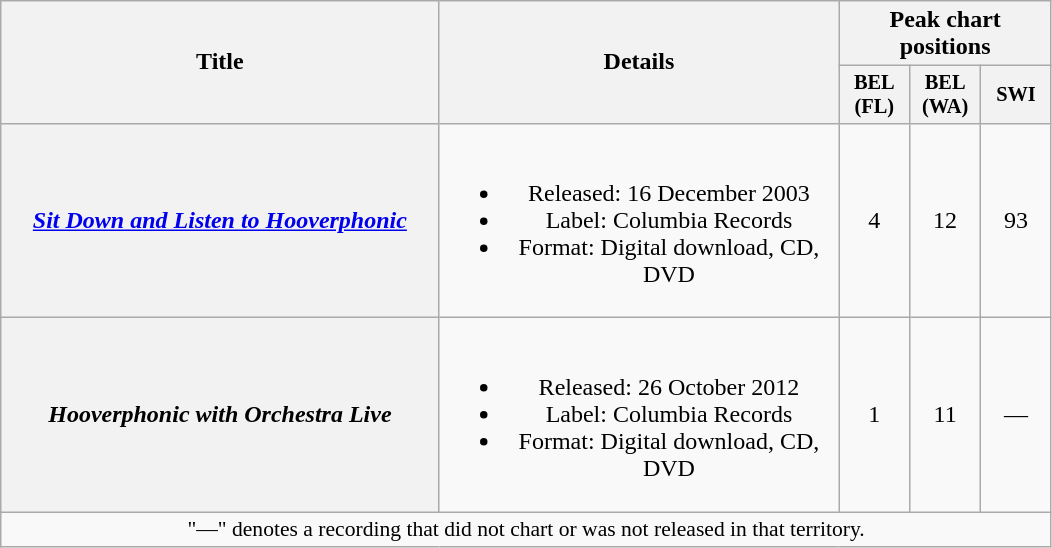<table class="wikitable plainrowheaders" style="text-align:center;">
<tr>
<th scope="col" rowspan="2" style="width:17.8em;">Title</th>
<th scope="col" rowspan="2" style="width:16.2em;">Details</th>
<th scope="col" colspan="3">Peak chart positions</th>
</tr>
<tr>
<th scope="col" style="width:3em;font-size:85%;">BEL<br>(FL)<br></th>
<th scope="col" style="width:3em;font-size:85%;">BEL<br>(WA)<br></th>
<th scope="col" style="width:3em;font-size:85%;">SWI<br></th>
</tr>
<tr>
<th scope="row"><em><a href='#'>Sit Down and Listen to Hooverphonic</a></em></th>
<td><br><ul><li>Released: 16 December 2003</li><li>Label: Columbia Records</li><li>Format: Digital download, CD, DVD</li></ul></td>
<td>4</td>
<td>12</td>
<td>93</td>
</tr>
<tr>
<th scope="row"><em>Hooverphonic with Orchestra Live</em></th>
<td><br><ul><li>Released: 26 October 2012</li><li>Label: Columbia Records</li><li>Format: Digital download, CD, DVD</li></ul></td>
<td>1</td>
<td>11</td>
<td>—</td>
</tr>
<tr>
<td colspan="15" style="font-size:90%">"—" denotes a recording that did not chart or was not released in that territory.</td>
</tr>
</table>
